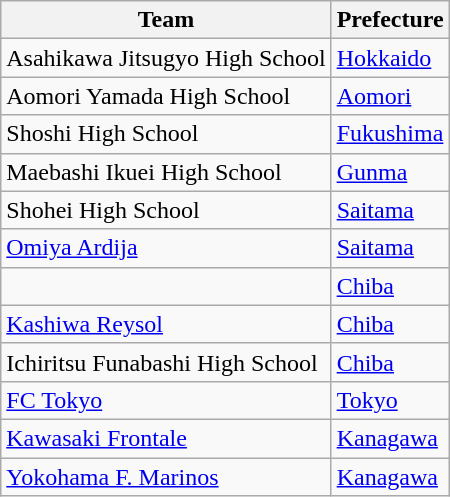<table class="wikitable">
<tr>
<th>Team</th>
<th>Prefecture</th>
</tr>
<tr>
<td>Asahikawa Jitsugyo High School </td>
<td><a href='#'>Hokkaido</a></td>
</tr>
<tr>
<td>Aomori Yamada High School</td>
<td><a href='#'>Aomori</a></td>
</tr>
<tr>
<td>Shoshi High School </td>
<td><a href='#'>Fukushima</a></td>
</tr>
<tr>
<td>Maebashi Ikuei High School</td>
<td><a href='#'>Gunma</a></td>
</tr>
<tr>
<td>Shohei High School </td>
<td><a href='#'>Saitama</a></td>
</tr>
<tr>
<td><a href='#'>Omiya Ardija</a></td>
<td><a href='#'>Saitama</a></td>
</tr>
<tr>
<td></td>
<td><a href='#'>Chiba</a></td>
</tr>
<tr>
<td><a href='#'>Kashiwa Reysol</a></td>
<td><a href='#'>Chiba</a></td>
</tr>
<tr>
<td>Ichiritsu Funabashi High School</td>
<td><a href='#'>Chiba</a></td>
</tr>
<tr>
<td><a href='#'>FC Tokyo</a></td>
<td><a href='#'>Tokyo</a></td>
</tr>
<tr>
<td><a href='#'>Kawasaki Frontale</a></td>
<td><a href='#'>Kanagawa</a></td>
</tr>
<tr>
<td><a href='#'>Yokohama F. Marinos</a></td>
<td><a href='#'>Kanagawa</a></td>
</tr>
</table>
